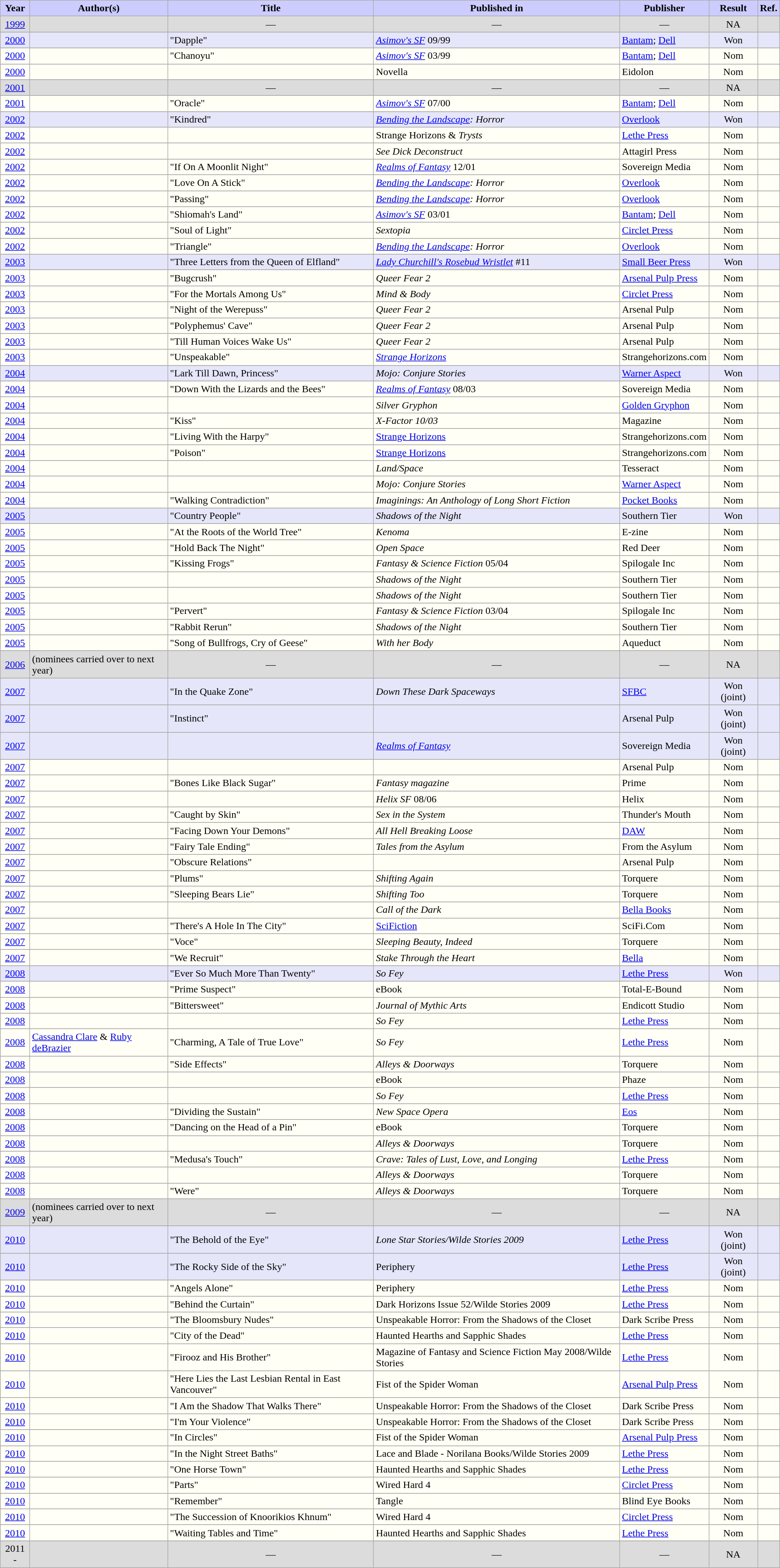<table class="sortable wikitable">
<tr>
<th style="background:#ccf; width=9%">Year</th>
<th style="background:#ccf; width=25%">Author(s)</th>
<th style="background:#ccf; width=25%">Title</th>
<th style="background:#ccf; width=15%">Published in</th>
<th style="background:#ccf; width=15%">Publisher</th>
<th style="background:#ccf; width=9%">Result</th>
<th style="background:#ccf; width=3%" class="unsortable">Ref.</th>
</tr>
<tr style="background:#DCDCDC">
<td align="center"><a href='#'>1999</a><br></td>
<td></td>
<td align="center">—</td>
<td align="center">—</td>
<td align="center">—</td>
<td align="center">NA</td>
<td align="center"></td>
</tr>
<tr>
</tr>
<tr style="background:#E6E6FA">
<td align="center"><a href='#'>2000</a><br></td>
<td></td>
<td>"Dapple"</td>
<td><em><a href='#'>Asimov's SF</a></em> 09/99</td>
<td><a href='#'>Bantam</a>; <a href='#'>Dell</a></td>
<td align="center">Won</td>
<td align="center"></td>
</tr>
<tr>
</tr>
<tr style="background:#fffff6">
<td align="center"><a href='#'>2000</a><br></td>
<td></td>
<td>"Chanoyu"</td>
<td><em><a href='#'>Asimov's SF</a></em> 03/99</td>
<td><a href='#'>Bantam</a>; <a href='#'>Dell</a></td>
<td align="center">Nom</td>
<td align="center"></td>
</tr>
<tr>
</tr>
<tr style="background:#fffff6">
<td align="center"><a href='#'>2000</a><br></td>
<td></td>
<td></td>
<td>Novella</td>
<td>Eidolon</td>
<td align="center">Nom</td>
<td align="center"></td>
</tr>
<tr>
</tr>
<tr style="background:#DCDCDC">
<td align="center"><a href='#'>2001</a><br></td>
<td></td>
<td align="center">—</td>
<td align="center">—</td>
<td align="center">—</td>
<td align="center">NA</td>
<td align="center"></td>
</tr>
<tr>
</tr>
<tr style="background:#fffff6">
<td align="center"><a href='#'>2001</a><br></td>
<td></td>
<td>"Oracle"</td>
<td><em><a href='#'>Asimov's SF</a></em> 07/00</td>
<td><a href='#'>Bantam</a>; <a href='#'>Dell</a></td>
<td align="center">Nom</td>
<td align="center"></td>
</tr>
<tr>
</tr>
<tr style="background:#E6E6FA">
<td align="center"><a href='#'>2002</a><br></td>
<td></td>
<td>"Kindred"</td>
<td><em><a href='#'>Bending the Landscape</a>: Horror</em> </td>
<td><a href='#'>Overlook</a></td>
<td align="center">Won</td>
<td align="center"></td>
</tr>
<tr>
</tr>
<tr style="background:#fffff6">
<td align="center"><a href='#'>2002</a><br></td>
<td></td>
<td></td>
<td>Strange Horizons & <em>Trysts</em></td>
<td><a href='#'>Lethe Press</a></td>
<td align="center">Nom</td>
<td align="center"></td>
</tr>
<tr>
</tr>
<tr style="background:#fffff6">
<td align="center"><a href='#'>2002</a><br></td>
<td></td>
<td>       </td>
<td><em>See Dick Deconstruct</em></td>
<td>Attagirl Press</td>
<td align="center">Nom</td>
<td align="center"></td>
</tr>
<tr>
</tr>
<tr style="background:#fffff6">
<td align="center"><a href='#'>2002</a><br></td>
<td></td>
<td>"If On A Moonlit Night"</td>
<td><em><a href='#'>Realms of Fantasy</a></em> 12/01</td>
<td>Sovereign Media</td>
<td align="center">Nom</td>
<td align="center"></td>
</tr>
<tr>
</tr>
<tr style="background:#fffff6">
<td align="center"><a href='#'>2002</a><br></td>
<td></td>
<td>"Love On A Stick"</td>
<td><em><a href='#'>Bending the Landscape</a>: Horror</em> </td>
<td><a href='#'>Overlook</a></td>
<td align="center">Nom</td>
<td align="center"></td>
</tr>
<tr>
</tr>
<tr style="background:#fffff6">
<td align="center"><a href='#'>2002</a><br></td>
<td></td>
<td>"Passing"</td>
<td><em><a href='#'>Bending the Landscape</a>: Horror</em> </td>
<td><a href='#'>Overlook</a></td>
<td align="center">Nom</td>
<td align="center"></td>
</tr>
<tr>
</tr>
<tr style="background:#fffff6">
<td align="center"><a href='#'>2002</a><br></td>
<td></td>
<td>"Shiomah's Land"</td>
<td><em><a href='#'>Asimov's SF</a></em> 03/01</td>
<td><a href='#'>Bantam</a>; <a href='#'>Dell</a></td>
<td align="center">Nom</td>
<td align="center"></td>
</tr>
<tr>
</tr>
<tr style="background:#fffff6">
<td align="center"><a href='#'>2002</a><br></td>
<td></td>
<td>"Soul of Light"</td>
<td><em>Sextopia</em></td>
<td><a href='#'>Circlet Press</a></td>
<td align="center">Nom</td>
<td align="center"></td>
</tr>
<tr>
</tr>
<tr style="background:#fffff6">
<td align="center"><a href='#'>2002</a><br></td>
<td></td>
<td>"Triangle"</td>
<td><em><a href='#'>Bending the Landscape</a>: Horror</em></td>
<td><a href='#'>Overlook</a></td>
<td align="center">Nom</td>
<td align="center"></td>
</tr>
<tr>
</tr>
<tr style="background:#E6E6FA">
<td align="center"><a href='#'>2003</a><br></td>
<td></td>
<td>"Three Letters from the Queen of Elfland"</td>
<td><em><a href='#'>Lady Churchill's Rosebud Wristlet</a></em> #11</td>
<td><a href='#'>Small Beer Press</a></td>
<td align="center">Won</td>
<td align="center"></td>
</tr>
<tr>
</tr>
<tr style="background:#fffff6">
<td align="center"><a href='#'>2003</a><br></td>
<td></td>
<td>"Bugcrush"</td>
<td><em>Queer Fear 2</em></td>
<td><a href='#'>Arsenal Pulp Press</a></td>
<td align="center">Nom</td>
<td align="center"></td>
</tr>
<tr>
</tr>
<tr style="background:#fffff6">
<td align="center"><a href='#'>2003</a><br></td>
<td></td>
<td>"For the Mortals Among Us"</td>
<td><em>Mind & Body</em></td>
<td><a href='#'>Circlet Press</a></td>
<td align="center">Nom</td>
<td align="center"></td>
</tr>
<tr>
</tr>
<tr style="background:#fffff6">
<td align="center"><a href='#'>2003</a><br></td>
<td></td>
<td>"Night of the Werepuss"</td>
<td><em>Queer Fear 2</em></td>
<td>Arsenal Pulp</td>
<td align="center">Nom</td>
<td align="center"></td>
</tr>
<tr>
</tr>
<tr style="background:#fffff6">
<td align="center"><a href='#'>2003</a><br></td>
<td></td>
<td>"Polyphemus' Cave"</td>
<td><em>Queer Fear 2</em></td>
<td>Arsenal Pulp</td>
<td align="center">Nom</td>
<td align="center"></td>
</tr>
<tr>
</tr>
<tr style="background:#fffff6">
<td align="center"><a href='#'>2003</a><br></td>
<td></td>
<td>"Till Human Voices Wake Us"</td>
<td><em>Queer Fear 2</em></td>
<td>Arsenal Pulp</td>
<td align="center">Nom</td>
<td align="center"></td>
</tr>
<tr>
</tr>
<tr style="background:#fffff6">
<td align="center"><a href='#'>2003</a><br></td>
<td></td>
<td>"Unspeakable"</td>
<td><em><a href='#'>Strange Horizons</a></em></td>
<td>Strangehorizons.com</td>
<td align="center">Nom</td>
<td align="center"></td>
</tr>
<tr>
</tr>
<tr style="background:#E6E6FA">
<td align="center"><a href='#'>2004</a><br></td>
<td></td>
<td>"Lark Till Dawn, Princess"</td>
<td><em>Mojo: Conjure Stories</em></td>
<td><a href='#'>Warner Aspect</a></td>
<td align="center">Won</td>
<td align="center"></td>
</tr>
<tr>
</tr>
<tr style="background:#fffff6">
<td align="center"><a href='#'>2004</a><br></td>
<td></td>
<td>"Down With the Lizards and the Bees"</td>
<td><em><a href='#'>Realms of Fantasy</a></em> 08/03</td>
<td>Sovereign Media</td>
<td align="center">Nom</td>
<td align="center"></td>
</tr>
<tr>
</tr>
<tr style="background:#fffff6">
<td align="center"><a href='#'>2004</a><br></td>
<td></td>
<td></td>
<td><em>Silver Gryphon</em></td>
<td><a href='#'>Golden Gryphon</a></td>
<td align="center">Nom</td>
<td align="center"></td>
</tr>
<tr>
</tr>
<tr style="background:#fffff6">
<td align="center"><a href='#'>2004</a><br></td>
<td></td>
<td>"Kiss"</td>
<td><em>X-Factor 10/03</em></td>
<td>Magazine</td>
<td align="center">Nom</td>
<td align="center"></td>
</tr>
<tr>
</tr>
<tr style="background:#fffff6">
<td align="center"><a href='#'>2004</a><br></td>
<td></td>
<td>"Living With the Harpy"</td>
<td><a href='#'>Strange Horizons</a></td>
<td>Strangehorizons.com</td>
<td align="center">Nom</td>
<td align="center"></td>
</tr>
<tr>
</tr>
<tr style="background:#fffff6">
<td align="center"><a href='#'>2004</a><br></td>
<td></td>
<td>"Poison"</td>
<td><a href='#'>Strange Horizons</a></td>
<td>Strangehorizons.com</td>
<td align="center">Nom</td>
<td align="center"></td>
</tr>
<tr>
</tr>
<tr style="background:#fffff6">
<td align="center"><a href='#'>2004</a><br></td>
<td></td>
<td></td>
<td><em>Land/Space</em></td>
<td>Tesseract</td>
<td align="center">Nom</td>
<td align="center"></td>
</tr>
<tr>
</tr>
<tr style="background:#fffff6">
<td align="center"><a href='#'>2004</a><br></td>
<td></td>
<td></td>
<td><em>Mojo: Conjure Stories</em></td>
<td><a href='#'>Warner Aspect</a></td>
<td align="center">Nom</td>
<td align="center"></td>
</tr>
<tr>
</tr>
<tr style="background:#fffff6">
<td align="center"><a href='#'>2004</a><br></td>
<td></td>
<td>"Walking Contradiction"</td>
<td><em>Imaginings: An Anthology of Long Short Fiction</em></td>
<td><a href='#'>Pocket Books</a></td>
<td align="center">Nom</td>
<td align="center"></td>
</tr>
<tr>
</tr>
<tr style="background:#E6E6FA">
<td align="center"><a href='#'>2005</a><br></td>
<td></td>
<td>"Country People"</td>
<td><em>Shadows of the Night</em></td>
<td>Southern Tier</td>
<td align="center">Won</td>
<td align="center"></td>
</tr>
<tr>
</tr>
<tr style="background:#fffff6">
<td align="center"><a href='#'>2005</a><br></td>
<td></td>
<td>"At the Roots of the World Tree"</td>
<td><em>Kenoma</em></td>
<td>E-zine</td>
<td align="center">Nom</td>
<td align="center"></td>
</tr>
<tr>
</tr>
<tr style="background:#fffff6">
<td align="center"><a href='#'>2005</a><br></td>
<td></td>
<td>"Hold Back The Night"</td>
<td><em>Open Space</em></td>
<td>Red Deer</td>
<td align="center">Nom</td>
<td align="center"></td>
</tr>
<tr>
</tr>
<tr style="background:#fffff6">
<td align="center"><a href='#'>2005</a><br></td>
<td></td>
<td>"Kissing Frogs"</td>
<td><em>Fantasy & Science Fiction </em> 05/04</td>
<td>Spilogale Inc</td>
<td align="center">Nom</td>
<td align="center"></td>
</tr>
<tr>
</tr>
<tr style="background:#fffff6">
<td align="center"><a href='#'>2005</a><br></td>
<td></td>
<td></td>
<td><em>Shadows of the Night</em></td>
<td>Southern Tier</td>
<td align="center">Nom</td>
<td align="center"></td>
</tr>
<tr>
</tr>
<tr style="background:#fffff6">
<td align="center"><a href='#'>2005</a><br></td>
<td></td>
<td></td>
<td><em>Shadows of the Night</em></td>
<td>Southern Tier</td>
<td align="center">Nom</td>
<td align="center"></td>
</tr>
<tr>
</tr>
<tr style="background:#fffff6">
<td align="center"><a href='#'>2005</a><br></td>
<td></td>
<td>"Pervert"</td>
<td><em>Fantasy & Science Fiction </em> 03/04</td>
<td>Spilogale Inc</td>
<td align="center">Nom</td>
<td align="center"></td>
</tr>
<tr>
</tr>
<tr style="background:#fffff6">
<td align="center"><a href='#'>2005</a><br></td>
<td></td>
<td>"Rabbit Rerun"</td>
<td><em>Shadows of the Night</em></td>
<td>Southern Tier</td>
<td align="center">Nom</td>
<td align="center"></td>
</tr>
<tr>
</tr>
<tr style="background:#fffff6">
<td align="center"><a href='#'>2005</a><br></td>
<td></td>
<td>"Song of Bullfrogs, Cry of Geese"</td>
<td><em>With her Body</em></td>
<td>Aqueduct</td>
<td align="center">Nom</td>
<td align="center"></td>
</tr>
<tr>
</tr>
<tr style="background:#DCDCDC">
<td align="center"><a href='#'>2006</a><br></td>
<td> (nominees carried over to next year)</td>
<td align="center">—</td>
<td align="center">—</td>
<td align="center">—</td>
<td align="center">NA</td>
<td align="center"></td>
</tr>
<tr>
</tr>
<tr style="background:#E6E6FA">
<td align="center"><a href='#'>2007</a><br></td>
<td></td>
<td>"In the Quake Zone"</td>
<td><em>Down These Dark Spaceways</em></td>
<td><a href='#'>SFBC</a></td>
<td align="center">Won (joint)</td>
<td align="center"></td>
</tr>
<tr>
</tr>
<tr style="background:#E6E6FA">
<td align="center"><a href='#'>2007</a><br></td>
<td></td>
<td>"Instinct"</td>
<td></td>
<td>Arsenal Pulp</td>
<td align="center">Won (joint)</td>
<td align="center"></td>
</tr>
<tr>
</tr>
<tr style="background:#E6E6FA">
<td align="center"><a href='#'>2007</a><br></td>
<td></td>
<td></td>
<td><em><a href='#'>Realms of Fantasy</a></em></td>
<td>Sovereign Media</td>
<td align="center">Won (joint)</td>
<td align="center"></td>
</tr>
<tr>
</tr>
<tr style="background:#fffff6">
<td align="center"><a href='#'>2007</a><br></td>
<td></td>
<td></td>
<td></td>
<td>Arsenal Pulp</td>
<td align="center">Nom</td>
<td align="center"></td>
</tr>
<tr>
</tr>
<tr style="background:#fffff6">
<td align="center"><a href='#'>2007</a><br></td>
<td></td>
<td>"Bones Like Black Sugar"</td>
<td><em>Fantasy magazine</em></td>
<td>Prime</td>
<td align="center">Nom</td>
<td align="center"></td>
</tr>
<tr>
</tr>
<tr style="background:#fffff6">
<td align="center"><a href='#'>2007</a><br></td>
<td></td>
<td></td>
<td><em>Helix SF</em> 08/06</td>
<td>Helix</td>
<td align="center">Nom</td>
<td align="center"></td>
</tr>
<tr>
</tr>
<tr style="background:#fffff6">
<td align="center"><a href='#'>2007</a><br></td>
<td></td>
<td>"Caught by Skin"</td>
<td><em>Sex in the System</em></td>
<td>Thunder's Mouth</td>
<td align="center">Nom</td>
<td align="center"></td>
</tr>
<tr>
</tr>
<tr style="background:#fffff6">
<td align="center"><a href='#'>2007</a><br></td>
<td></td>
<td>"Facing Down Your Demons"</td>
<td><em>All Hell Breaking Loose</em></td>
<td><a href='#'>DAW</a></td>
<td align="center">Nom</td>
<td align="center"></td>
</tr>
<tr>
</tr>
<tr style="background:#fffff6">
<td align="center"><a href='#'>2007</a><br></td>
<td></td>
<td>"Fairy Tale Ending"</td>
<td><em>Tales from the Asylum</em></td>
<td>From the Asylum</td>
<td align="center">Nom</td>
<td align="center"></td>
</tr>
<tr>
</tr>
<tr style="background:#fffff6">
<td align="center"><a href='#'>2007</a><br></td>
<td></td>
<td>"Obscure Relations"</td>
<td></td>
<td>Arsenal Pulp</td>
<td align="center">Nom</td>
<td align="center"></td>
</tr>
<tr>
</tr>
<tr style="background:#fffff6">
<td align="center"><a href='#'>2007</a><br></td>
<td></td>
<td>"Plums"</td>
<td><em>Shifting Again</em></td>
<td>Torquere</td>
<td align="center">Nom</td>
<td align="center"></td>
</tr>
<tr>
</tr>
<tr style="background:#fffff6">
<td align="center"><a href='#'>2007</a><br></td>
<td></td>
<td>"Sleeping Bears Lie"</td>
<td><em>Shifting Too</em></td>
<td>Torquere</td>
<td align="center">Nom</td>
<td align="center"></td>
</tr>
<tr>
</tr>
<tr style="background:#fffff6">
<td align="center"><a href='#'>2007</a><br></td>
<td></td>
<td></td>
<td><em>Call of the Dark</em></td>
<td><a href='#'>Bella Books</a></td>
<td align="center">Nom</td>
<td align="center"></td>
</tr>
<tr>
</tr>
<tr style="background:#fffff6">
<td align="center"><a href='#'>2007</a><br></td>
<td></td>
<td>"There's A Hole In The City"</td>
<td><a href='#'>SciFiction</a></td>
<td>SciFi.Com</td>
<td align="center">Nom</td>
<td align="center"></td>
</tr>
<tr>
</tr>
<tr style="background:#fffff6">
<td align="center"><a href='#'>2007</a><br></td>
<td></td>
<td>"Voce"</td>
<td><em>Sleeping Beauty, Indeed</em></td>
<td>Torquere</td>
<td align="center">Nom</td>
<td align="center"></td>
</tr>
<tr>
</tr>
<tr style="background:#fffff6">
<td align="center"><a href='#'>2007</a><br></td>
<td></td>
<td>"We Recruit"</td>
<td><em>Stake Through the Heart</em></td>
<td><a href='#'>Bella</a></td>
<td align="center">Nom</td>
<td align="center"></td>
</tr>
<tr>
</tr>
<tr style="background:#E6E6FA">
<td align="center"><a href='#'>2008</a><br></td>
<td></td>
<td>"Ever So Much More Than Twenty"</td>
<td><em>So Fey</em></td>
<td><a href='#'>Lethe Press</a></td>
<td align="center">Won</td>
<td align="center"></td>
</tr>
<tr>
</tr>
<tr style="background:#fffff6">
<td align="center"><a href='#'>2008</a><br></td>
<td></td>
<td>"Prime Suspect"</td>
<td>eBook</td>
<td>Total-E-Bound</td>
<td align="center">Nom</td>
<td align="center"></td>
</tr>
<tr>
</tr>
<tr style="background:#fffff6">
<td align="center"><a href='#'>2008</a><br></td>
<td></td>
<td>"Bittersweet"</td>
<td><em>Journal of Mythic Arts</em></td>
<td>Endicott Studio</td>
<td align="center">Nom</td>
<td align="center"></td>
</tr>
<tr>
</tr>
<tr style="background:#fffff6">
<td align="center"><a href='#'>2008</a><br></td>
<td></td>
<td></td>
<td><em>So Fey</em></td>
<td><a href='#'>Lethe Press</a></td>
<td align="center">Nom</td>
<td align="center"></td>
</tr>
<tr>
</tr>
<tr style="background:#fffff6">
<td align="center"><a href='#'>2008</a><br></td>
<td><a href='#'>Cassandra Clare</a> & <a href='#'>Ruby deBrazier</a></td>
<td>"Charming, A Tale of True Love"</td>
<td><em>So Fey</em></td>
<td><a href='#'>Lethe Press</a></td>
<td align="center">Nom</td>
<td align="center"></td>
</tr>
<tr>
</tr>
<tr style="background:#fffff6">
<td align="center"><a href='#'>2008</a><br></td>
<td></td>
<td>"Side Effects"</td>
<td><em>Alleys & Doorways</em></td>
<td>Torquere</td>
<td align="center">Nom</td>
<td align="center"></td>
</tr>
<tr>
</tr>
<tr style="background:#fffff6">
<td align="center"><a href='#'>2008</a><br></td>
<td></td>
<td></td>
<td>eBook</td>
<td>Phaze</td>
<td align="center">Nom</td>
<td align="center"></td>
</tr>
<tr>
</tr>
<tr style="background:#fffff6">
<td align="center"><a href='#'>2008</a><br></td>
<td></td>
<td></td>
<td><em>So Fey</em></td>
<td><a href='#'>Lethe Press</a></td>
<td align="center">Nom</td>
<td align="center"></td>
</tr>
<tr>
</tr>
<tr style="background:#fffff6">
<td align="center"><a href='#'>2008</a><br></td>
<td></td>
<td>"Dividing the Sustain"</td>
<td><em>New Space Opera</em></td>
<td><a href='#'>Eos</a></td>
<td align="center">Nom</td>
<td align="center"></td>
</tr>
<tr>
</tr>
<tr style="background:#fffff6">
<td align="center"><a href='#'>2008</a><br></td>
<td></td>
<td>"Dancing on the Head of a Pin"</td>
<td>eBook</td>
<td>Torquere</td>
<td align="center">Nom</td>
<td align="center"></td>
</tr>
<tr>
</tr>
<tr style="background:#fffff6">
<td align="center"><a href='#'>2008</a><br></td>
<td></td>
<td></td>
<td><em>Alleys & Doorways</em></td>
<td>Torquere</td>
<td align="center">Nom</td>
<td align="center"></td>
</tr>
<tr>
</tr>
<tr style="background:#fffff6">
<td align="center"><a href='#'>2008</a><br></td>
<td></td>
<td>"Medusa's Touch"</td>
<td><em>Crave: Tales of Lust, Love, and Longing</em></td>
<td><a href='#'>Lethe Press</a></td>
<td align="center">Nom</td>
<td align="center"></td>
</tr>
<tr>
</tr>
<tr style="background:#fffff6">
<td align="center"><a href='#'>2008</a><br></td>
<td></td>
<td></td>
<td><em>Alleys & Doorways</em></td>
<td>Torquere</td>
<td align="center">Nom</td>
<td align="center"></td>
</tr>
<tr>
</tr>
<tr style="background:#fffff6">
<td align="center"><a href='#'>2008</a><br></td>
<td></td>
<td>"Were"</td>
<td><em>Alleys & Doorways</em></td>
<td>Torquere</td>
<td align="center">Nom</td>
<td align="center"></td>
</tr>
<tr>
</tr>
<tr style="background:#DCDCDC">
<td align="center"><a href='#'>2009</a><br></td>
<td> (nominees carried over to next year)</td>
<td align="center">—</td>
<td align="center">—</td>
<td align="center">—</td>
<td align="center">NA</td>
<td align="center"></td>
</tr>
<tr>
</tr>
<tr style="background:#E6E6FA">
<td align="center"><a href='#'>2010</a><br></td>
<td></td>
<td>"The Behold of the Eye"</td>
<td><em>Lone Star Stories/Wilde Stories 2009<strong></td>
<td><a href='#'>Lethe Press</a></td>
<td align="center">Won (joint)</td>
<td align="center"></td>
</tr>
<tr>
</tr>
<tr style="background:#E6E6FA">
<td align="center"><a href='#'>2010</a><br></td>
<td></td>
<td>"The Rocky Side of the Sky"</td>
<td></em>Periphery<em></td>
<td><a href='#'>Lethe Press</a></td>
<td align="center">Won (joint)</td>
<td align="center"></td>
</tr>
<tr>
</tr>
<tr style="background:#fffff6">
<td align="center"><a href='#'>2010</a><br></td>
<td></td>
<td>"Angels Alone"</td>
<td></em>Periphery<em></td>
<td><a href='#'>Lethe Press</a></td>
<td align="center">Nom</td>
<td align="center"></td>
</tr>
<tr>
</tr>
<tr style="background:#fffff6">
<td align="center"><a href='#'>2010</a><br></td>
<td></td>
<td>"Behind the Curtain"</td>
<td></em>Dark Horizons Issue 52/Wilde Stories 2009<em></td>
<td><a href='#'>Lethe Press</a></td>
<td align="center">Nom</td>
<td align="center"></td>
</tr>
<tr>
</tr>
<tr style="background:#fffff6">
<td align="center"><a href='#'>2010</a><br></td>
<td></td>
<td>"The Bloomsbury Nudes"</td>
<td></em>Unspeakable Horror: From the Shadows of the Closet<em></td>
<td>Dark Scribe Press</td>
<td align="center">Nom</td>
<td align="center"></td>
</tr>
<tr>
</tr>
<tr style="background:#fffff6">
<td align="center"><a href='#'>2010</a><br></td>
<td></td>
<td>"City of the Dead"</td>
<td></em>Haunted Hearths and Sapphic Shades<em></td>
<td><a href='#'>Lethe Press</a></td>
<td align="center">Nom</td>
<td align="center"></td>
</tr>
<tr>
</tr>
<tr style="background:#fffff6">
<td align="center"><a href='#'>2010</a><br></td>
<td></td>
<td>"Firooz and His Brother"</td>
<td></em>Magazine of Fantasy and Science Fiction May 2008/Wilde Stories<em></td>
<td><a href='#'>Lethe Press</a></td>
<td align="center">Nom</td>
<td align="center"></td>
</tr>
<tr>
</tr>
<tr style="background:#fffff6">
<td align="center"><a href='#'>2010</a><br></td>
<td></td>
<td>"Here Lies the Last Lesbian Rental in East Vancouver"</td>
<td></em>Fist of the Spider Woman<em></td>
<td><a href='#'>Arsenal Pulp Press</a></td>
<td align="center">Nom</td>
<td align="center"></td>
</tr>
<tr>
</tr>
<tr style="background:#fffff6">
<td align="center"><a href='#'>2010</a><br></td>
<td></td>
<td>"I Am the Shadow That Walks There"</td>
<td></em>Unspeakable Horror: From the Shadows of the Closet<em></td>
<td>Dark Scribe Press</td>
<td align="center">Nom</td>
<td align="center"></td>
</tr>
<tr>
</tr>
<tr style="background:#fffff6">
<td align="center"><a href='#'>2010</a><br></td>
<td></td>
<td>"I'm Your Violence"</td>
<td></em>Unspeakable Horror: From the Shadows of the Closet<em></td>
<td>Dark Scribe Press</td>
<td align="center">Nom</td>
<td align="center"></td>
</tr>
<tr>
</tr>
<tr style="background:#fffff6">
<td align="center"><a href='#'>2010</a><br></td>
<td></td>
<td>"In Circles"</td>
<td></em>Fist of the Spider Woman<em></td>
<td><a href='#'>Arsenal Pulp Press</a></td>
<td align="center">Nom</td>
<td align="center"></td>
</tr>
<tr>
</tr>
<tr style="background:#fffff6">
<td align="center"><a href='#'>2010</a><br></td>
<td></td>
<td>"In the Night Street Baths"</td>
<td></em>Lace and Blade - Norilana Books/Wilde Stories 2009<em></td>
<td><a href='#'>Lethe Press</a></td>
<td align="center">Nom</td>
<td align="center"></td>
</tr>
<tr>
</tr>
<tr style="background:#fffff6">
<td align="center"><a href='#'>2010</a><br></td>
<td></td>
<td>"One Horse Town"</td>
<td></em>Haunted Hearths and Sapphic Shades<em></td>
<td><a href='#'>Lethe Press</a></td>
<td align="center">Nom</td>
<td align="center"></td>
</tr>
<tr>
</tr>
<tr style="background:#fffff6">
<td align="center"><a href='#'>2010</a><br></td>
<td></td>
<td>"Parts"</td>
<td></em>Wired Hard 4<em></td>
<td><a href='#'>Circlet Press</a></td>
<td align="center">Nom</td>
<td align="center"></td>
</tr>
<tr>
</tr>
<tr style="background:#fffff6">
<td align="center"><a href='#'>2010</a><br></td>
<td></td>
<td>"Remember"</td>
<td></em>Tangle <em></td>
<td>Blind Eye Books</td>
<td align="center">Nom</td>
<td align="center"></td>
</tr>
<tr>
</tr>
<tr style="background:#fffff6">
<td align="center"><a href='#'>2010</a><br></td>
<td></td>
<td>"The Succession of Knoorikios Khnum"</td>
<td></em>Wired Hard 4<em></td>
<td><a href='#'>Circlet Press</a></td>
<td align="center">Nom</td>
<td align="center"></td>
</tr>
<tr>
</tr>
<tr style="background:#fffff6">
<td align="center"><a href='#'>2010</a><br></td>
<td></td>
<td>"Waiting Tables and Time"</td>
<td></em>Haunted Hearths and Sapphic Shades<em></td>
<td><a href='#'>Lethe Press</a></td>
<td align="center">Nom</td>
<td align="center"></td>
</tr>
<tr>
</tr>
<tr style="background:#DCDCDC">
<td align="center">2011 - <br></td>
<td></td>
<td align="center">—</td>
<td align="center">—</td>
<td align="center">—</td>
<td align="center">NA</td>
<td align="center"></td>
</tr>
</table>
